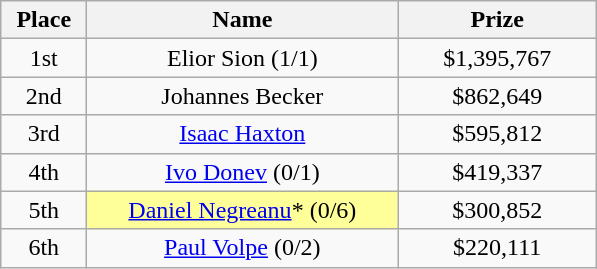<table class="wikitable">
<tr>
<th width="50">Place</th>
<th width="200">Name</th>
<th width="125">Prize</th>
</tr>
<tr>
<td align = "center">1st</td>
<td align = "center">Elior Sion (1/1)</td>
<td align = "center">$1,395,767</td>
</tr>
<tr>
<td align = "center">2nd</td>
<td align = "center">Johannes Becker</td>
<td align = "center">$862,649</td>
</tr>
<tr>
<td align = "center">3rd</td>
<td align = "center"><a href='#'>Isaac Haxton</a></td>
<td align = "center">$595,812</td>
</tr>
<tr>
<td align = "center">4th</td>
<td align = "center"><a href='#'>Ivo Donev</a> (0/1)</td>
<td align = "center">$419,337</td>
</tr>
<tr>
<td align = "center">5th</td>
<td align = "center" bgcolor="#FFFF99"><a href='#'>Daniel Negreanu</a>* (0/6)</td>
<td align = "center">$300,852</td>
</tr>
<tr>
<td align = "center">6th</td>
<td align = "center"><a href='#'>Paul Volpe</a> (0/2)</td>
<td align = "center">$220,111</td>
</tr>
</table>
